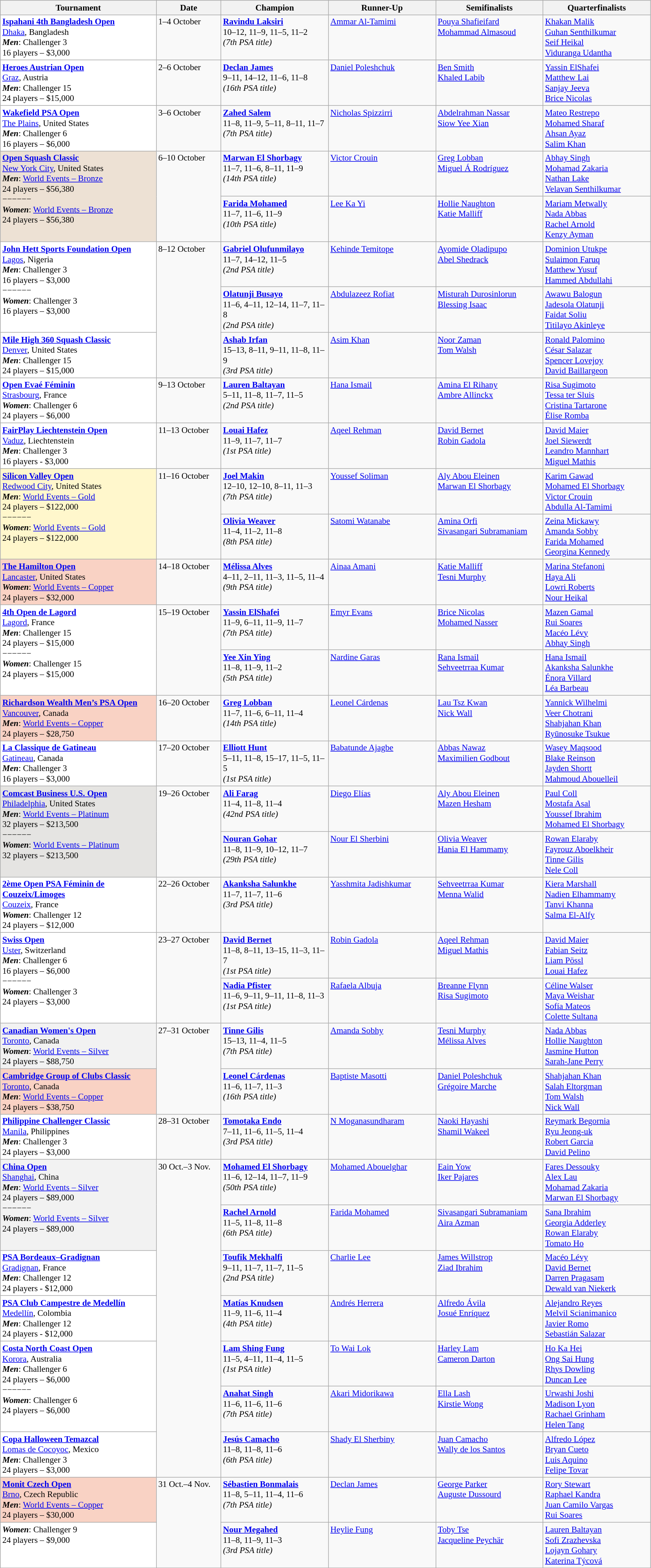<table class="wikitable" style="font-size:88%">
<tr>
<th width=250>Tournament</th>
<th width=100>Date</th>
<th width=170>Champion</th>
<th width=170>Runner-Up</th>
<th width=170>Semifinalists</th>
<th width=170>Quarterfinalists</th>
</tr>
<tr style="vertical-align:top">
<td style="background:#fff;"><strong><a href='#'>Ispahani 4th Bangladesh Open</a></strong><br> <a href='#'>Dhaka</a>, Bangladesh<br><strong><em>Men</em></strong>: Challenger 3<br>16 players – $3,000</td>
<td>1–4 October</td>
<td> <strong><a href='#'>Ravindu Laksiri</a></strong><br>10–12, 11–9, 11–5, 11–2<br><em>(7th PSA title)</em></td>
<td> <a href='#'>Ammar Al-Tamimi</a></td>
<td> <a href='#'>Pouya Shafieifard</a><br> <a href='#'>Mohammad Almasoud</a></td>
<td> <a href='#'>Khakan Malik</a><br> <a href='#'>Guhan Senthilkumar</a><br> <a href='#'>Seif Heikal</a><br> <a href='#'>Viduranga Udantha</a></td>
</tr>
<tr style="vertical-align:top">
<td style="background:#fff;"><strong><a href='#'>Heroes Austrian Open</a></strong><br> <a href='#'>Graz</a>, Austria<br><strong><em>Men</em></strong>: Challenger 15<br>24 players – $15,000</td>
<td>2–6 October</td>
<td> <strong><a href='#'>Declan James</a></strong><br>9–11, 14–12, 11–6, 11–8<br><em>(16th PSA title)</em></td>
<td> <a href='#'>Daniel Poleshchuk</a></td>
<td> <a href='#'>Ben Smith</a><br> <a href='#'>Khaled Labib</a></td>
<td> <a href='#'>Yassin ElShafei</a><br> <a href='#'>Matthew Lai</a><br> <a href='#'>Sanjay Jeeva</a><br> <a href='#'>Brice Nicolas</a></td>
</tr>
<tr style="vertical-align:top">
<td style="background:#fff;"><strong><a href='#'>Wakefield PSA Open</a></strong><br> <a href='#'>The Plains</a>, United States<br><strong><em>Men</em></strong>: Challenger 6<br>16 players – $6,000</td>
<td>3–6 October</td>
<td> <strong><a href='#'>Zahed Salem</a></strong><br>11–8, 11–9, 5–11, 8–11, 11–7<br><em>(7th PSA title)</em></td>
<td> <a href='#'>Nicholas Spizzirri</a></td>
<td> <a href='#'>Abdelrahman Nassar</a><br> <a href='#'>Siow Yee Xian</a></td>
<td> <a href='#'>Mateo Restrepo</a><br> <a href='#'>Mohamed Sharaf</a><br> <a href='#'>Ahsan Ayaz</a><br> <a href='#'>Salim Khan</a></td>
</tr>
<tr style="vertical-align:top">
<td rowspan=2 style="background:#ede1d4;"><strong><a href='#'>Open Squash Classic</a></strong><br> <a href='#'>New York City</a>, United States<br><strong><em>Men</em></strong>: <a href='#'>World Events – Bronze</a><br>24 players – $56,380<br>−−−−−−<br><strong><em>Women</em></strong>: <a href='#'>World Events – Bronze</a><br>24 players – $56,380</td>
<td rowspan=2>6–10 October</td>
<td> <strong><a href='#'>Marwan El Shorbagy</a></strong><br>11–7, 11–6, 8–11, 11–9<br><em>(14th PSA title)</em></td>
<td> <a href='#'>Victor Crouin</a></td>
<td> <a href='#'>Greg Lobban</a><br> <a href='#'>Miguel Á Rodríguez</a></td>
<td> <a href='#'>Abhay Singh</a><br> <a href='#'>Mohamad Zakaria</a><br> <a href='#'>Nathan Lake</a><br> <a href='#'>Velavan Senthilkumar</a></td>
</tr>
<tr style="vertical-align:top">
<td> <strong><a href='#'>Farida Mohamed</a></strong><br>11–7, 11–6, 11–9<br><em>(10th PSA title)</em></td>
<td> <a href='#'>Lee Ka Yi</a></td>
<td> <a href='#'>Hollie Naughton</a><br> <a href='#'>Katie Malliff</a></td>
<td> <a href='#'>Mariam Metwally</a><br> <a href='#'>Nada Abbas</a><br> <a href='#'>Rachel Arnold</a><br> <a href='#'>Kenzy Ayman</a></td>
</tr>
<tr style="vertical-align:top">
<td rowspan=2 style="background:#fff;"><strong><a href='#'>John Hett Sports Foundation Open</a></strong><br> <a href='#'>Lagos</a>, Nigeria<br><strong><em>Men</em></strong>: Challenger 3<br>16 players – $3,000<br>−−−−−−<br><strong><em>Women</em></strong>: Challenger 3<br>16 players – $3,000</td>
<td rowspan=3>8–12 October</td>
<td> <strong><a href='#'>Gabriel Olufunmilayo</a></strong><br>11–7, 14–12, 11–5<br><em>(2nd PSA title)</em></td>
<td> <a href='#'>Kehinde Temitope</a></td>
<td> <a href='#'>Ayomide Oladipupo</a><br> <a href='#'>Abel Shedrack</a></td>
<td> <a href='#'>Dominion Utukpe</a><br> <a href='#'>Sulaimon Faruq</a><br> <a href='#'>Matthew Yusuf</a><br> <a href='#'>Hammed Abdullahi</a></td>
</tr>
<tr style="vertical-align:top">
<td> <strong><a href='#'>Olatunji Busayo</a></strong><br>11–6, 4–11, 12–14, 11–7, 11–8<br><em>(2nd PSA title)</em></td>
<td> <a href='#'>Abdulazeez Rofiat</a></td>
<td> <a href='#'>Misturah Durosinlorun</a><br> <a href='#'>Blessing Isaac</a></td>
<td> <a href='#'>Awawu Balogun</a><br> <a href='#'>Jadesola Olatunji</a><br> <a href='#'>Faidat Soliu</a><br> <a href='#'>Titilayo Akinleye</a></td>
</tr>
<tr style="vertical-align:top">
<td style="background:#fff;"><strong><a href='#'>Mile High 360 Squash Classic</a></strong><br> <a href='#'>Denver</a>, United States<br><strong><em>Men</em></strong>: Challenger 15<br>24 players – $15,000</td>
<td> <strong><a href='#'>Ashab Irfan</a></strong><br>15–13, 8–11, 9–11, 11–8, 11–9<br><em>(3rd PSA title)</em></td>
<td> <a href='#'>Asim Khan</a></td>
<td> <a href='#'>Noor Zaman</a><br> <a href='#'>Tom Walsh</a></td>
<td> <a href='#'>Ronald Palomino</a><br> <a href='#'>César Salazar</a><br> <a href='#'>Spencer Lovejoy</a><br> <a href='#'>David Baillargeon</a></td>
</tr>
<tr style="vertical-align:top">
<td style="background:#fff;"><strong><a href='#'>Open Evaé Féminin</a></strong><br> <a href='#'>Strasbourg</a>, France<br><strong><em>Women</em></strong>: Challenger 6<br>24 players – $6,000</td>
<td>9–13 October</td>
<td> <strong><a href='#'>Lauren Baltayan</a></strong><br>5–11, 11–8, 11–7, 11–5<br><em>(2nd PSA title)</em></td>
<td> <a href='#'>Hana Ismail</a></td>
<td> <a href='#'>Amina El Rihany</a><br> <a href='#'>Ambre Allinckx</a></td>
<td> <a href='#'>Risa Sugimoto</a><br> <a href='#'>Tessa ter Sluis</a><br> <a href='#'>Cristina Tartarone</a><br> <a href='#'>Élise Romba</a></td>
</tr>
<tr style="vertical-align:top">
<td style="background:#fff;"><strong><a href='#'>FairPlay Liechtenstein Open</a></strong><br> <a href='#'>Vaduz</a>, Liechtenstein<br><strong><em>Men</em></strong>: Challenger 3<br>16 players - $3,000</td>
<td>11–13 October</td>
<td> <strong><a href='#'>Louai Hafez</a></strong><br>11–9, 11–7, 11–7<br><em>(1st PSA title)</em></td>
<td> <a href='#'>Aqeel Rehman</a></td>
<td> <a href='#'>David Bernet</a><br> <a href='#'>Robin Gadola</a></td>
<td> <a href='#'>David Maier</a><br> <a href='#'>Joel Siewerdt</a><br> <a href='#'>Leandro Mannhart</a><br> <a href='#'>Miguel Mathis</a></td>
</tr>
<tr style="vertical-align:top">
<td rowspan=2 style="background:#fff7cc;"><strong><a href='#'>Silicon Valley Open</a></strong><br> <a href='#'>Redwood City</a>, United States<br><strong><em>Men</em></strong>: <a href='#'>World Events – Gold</a><br>24 players – $122,000<br>−−−−−−<br><strong><em>Women</em></strong>: <a href='#'>World Events – Gold</a><br>24 players – $122,000</td>
<td rowspan=2>11–16 October</td>
<td> <strong><a href='#'>Joel Makin</a></strong><br>12–10, 12–10, 8–11, 11–3<br><em>(7th PSA title)</em></td>
<td> <a href='#'>Youssef Soliman</a></td>
<td> <a href='#'>Aly Abou Eleinen</a><br> <a href='#'>Marwan El Shorbagy</a></td>
<td> <a href='#'>Karim Gawad</a><br> <a href='#'>Mohamed El Shorbagy</a><br> <a href='#'>Victor Crouin</a><br> <a href='#'>Abdulla Al-Tamimi</a></td>
</tr>
<tr style="vertical-align:top">
<td> <strong><a href='#'>Olivia Weaver</a></strong><br>11–4, 11–2, 11–8<br><em>(8th PSA title)</em></td>
<td> <a href='#'>Satomi Watanabe</a></td>
<td> <a href='#'>Amina Orfi</a><br> <a href='#'>Sivasangari Subramaniam</a></td>
<td> <a href='#'>Zeina Mickawy</a><br> <a href='#'>Amanda Sobhy</a><br> <a href='#'>Farida Mohamed</a><br> <a href='#'>Georgina Kennedy</a></td>
</tr>
<tr style="vertical-align:top">
<td style="background:#f9d2c4;"><strong><a href='#'>The Hamilton Open</a></strong><br> <a href='#'>Lancaster</a>, United States<br><strong><em>Women</em></strong>: <a href='#'>World Events – Copper</a><br>24 players – $32,000</td>
<td>14–18 October</td>
<td> <strong><a href='#'>Mélissa Alves</a></strong><br>4–11, 2–11, 11–3, 11–5, 11–4<br><em>(9th PSA title)</em></td>
<td> <a href='#'>Ainaa Amani</a></td>
<td> <a href='#'>Katie Malliff</a><br> <a href='#'>Tesni Murphy</a></td>
<td> <a href='#'>Marina Stefanoni</a><br> <a href='#'>Haya Ali</a><br> <a href='#'>Lowri Roberts</a><br> <a href='#'>Nour Heikal</a></td>
</tr>
<tr style="vertical-align:top">
<td rowspan=2 style="background:#fff;"><strong><a href='#'>4th Open de Lagord</a></strong><br> <a href='#'>Lagord</a>, France<br><strong><em>Men</em></strong>: Challenger 15<br>24 players – $15,000<br>−−−−−−<br><strong><em>Women</em></strong>: Challenger 15<br>24 players – $15,000</td>
<td rowspan=2>15–19 October</td>
<td> <strong><a href='#'>Yassin ElShafei</a></strong><br>11–9, 6–11, 11–9, 11–7<br><em>(7th PSA title)</em></td>
<td> <a href='#'>Emyr Evans</a></td>
<td> <a href='#'>Brice Nicolas</a><br> <a href='#'>Mohamed Nasser</a></td>
<td> <a href='#'>Mazen Gamal</a><br> <a href='#'>Rui Soares</a><br> <a href='#'>Macéo Lévy</a><br> <a href='#'>Abhay Singh</a></td>
</tr>
<tr style="vertical-align:top">
<td> <strong><a href='#'>Yee Xin Ying</a></strong><br>11–8, 11–9, 11–2<br><em>(5th PSA title)</em></td>
<td> <a href='#'>Nardine Garas</a></td>
<td> <a href='#'>Rana Ismail</a><br> <a href='#'>Sehveetrraa Kumar</a></td>
<td> <a href='#'>Hana Ismail</a><br> <a href='#'>Akanksha Salunkhe</a><br> <a href='#'>Énora Villard</a><br> <a href='#'>Léa Barbeau</a></td>
</tr>
<tr style="vertical-align:top">
<td style="background:#f9d2c4;"><strong><a href='#'>Richardson Wealth Men’s PSA Open</a></strong><br> <a href='#'>Vancouver</a>, Canada<br><strong><em>Men</em></strong>: <a href='#'>World Events – Copper</a><br>24 players – $28,750</td>
<td>16–20 October</td>
<td> <strong><a href='#'>Greg Lobban</a></strong><br>11–7, 11–6, 6–11, 11–4<br><em>(14th PSA title)</em></td>
<td> <a href='#'>Leonel Cárdenas</a></td>
<td> <a href='#'>Lau Tsz Kwan</a><br> <a href='#'>Nick Wall</a></td>
<td> <a href='#'>Yannick Wilhelmi</a><br> <a href='#'>Veer Chotrani</a><br> <a href='#'>Shahjahan Khan</a><br> <a href='#'>Ryūnosuke Tsukue</a></td>
</tr>
<tr style="vertical-align:top">
<td style="background:#fff;"><strong><a href='#'>La Classique de Gatineau</a></strong><br> <a href='#'>Gatineau</a>, Canada<br><strong><em>Men</em></strong>: Challenger 3<br>16 players – $3,000</td>
<td>17–20 October</td>
<td> <strong><a href='#'>Elliott Hunt</a></strong><br>5–11, 11–8, 15–17, 11–5, 11–5<br><em>(1st PSA title)</em></td>
<td> <a href='#'>Babatunde Ajagbe</a></td>
<td> <a href='#'>Abbas Nawaz</a><br> <a href='#'>Maximilien Godbout</a></td>
<td> <a href='#'>Wasey Maqsood</a><br> <a href='#'>Blake Reinson</a><br> <a href='#'>Jayden Shortt</a><br> <a href='#'>Mahmoud Abouelleil</a></td>
</tr>
<tr style="vertical-align:top">
<td rowspan=2 style="background:#E5E4E2;"><strong><a href='#'>Comcast Business U.S. Open</a></strong><br> <a href='#'>Philadelphia</a>, United States<br><strong><em>Men</em></strong>: <a href='#'>World Events – Platinum</a><br>32 players – $213,500<br>−−−−−−<br><strong><em>Women</em></strong>: <a href='#'>World Events – Platinum</a><br>32 players – $213,500</td>
<td rowspan=2>19–26 October</td>
<td> <strong><a href='#'>Ali Farag</a></strong><br>11–4, 11–8, 11–4<br><em>(42nd PSA title)</em></td>
<td> <a href='#'>Diego Elías</a></td>
<td> <a href='#'>Aly Abou Eleinen</a><br> <a href='#'>Mazen Hesham</a></td>
<td> <a href='#'>Paul Coll</a><br> <a href='#'>Mostafa Asal</a><br> <a href='#'>Youssef Ibrahim</a><br> <a href='#'>Mohamed El Shorbagy</a></td>
</tr>
<tr style="vertical-align:top">
<td> <strong><a href='#'>Nouran Gohar</a></strong><br>11–8, 11–9, 10–12, 11–7<br><em>(29th PSA title)</em></td>
<td> <a href='#'>Nour El Sherbini</a></td>
<td> <a href='#'>Olivia Weaver</a><br> <a href='#'>Hania El Hammamy</a></td>
<td> <a href='#'>Rowan Elaraby</a><br> <a href='#'>Fayrouz Aboelkheir</a><br> <a href='#'>Tinne Gilis</a><br> <a href='#'>Nele Coll</a></td>
</tr>
<tr style="vertical-align:top">
<td style="background:#fff;"><strong><a href='#'>2ème Open PSA Féminin de Couzeix/Limoges</a></strong><br> <a href='#'>Couzeix</a>, France<br><strong><em>Women</em></strong>: Challenger 12<br>24 players – $12,000</td>
<td>22–26 October</td>
<td> <strong><a href='#'>Akanksha Salunkhe</a></strong><br>11–7, 11–7, 11–6<br><em>(3rd PSA title)</em></td>
<td> <a href='#'>Yasshmita Jadishkumar</a></td>
<td> <a href='#'>Sehveetrraa Kumar</a><br> <a href='#'>Menna Walid</a></td>
<td> <a href='#'>Kiera Marshall</a><br> <a href='#'>Nadien Elhammamy</a><br> <a href='#'>Tanvi Khanna</a><br> <a href='#'>Salma El-Alfy</a></td>
</tr>
<tr style="vertical-align:top">
<td rowspan=2 style="background:#fff;"><strong><a href='#'>Swiss Open</a></strong><br> <a href='#'>Uster</a>, Switzerland<br><strong><em>Men</em></strong>: Challenger 6<br>16 players – $6,000<br>−−−−−−<br><strong><em>Women</em></strong>: Challenger 3<br>24 players – $3,000</td>
<td rowspan=2>23–27 October</td>
<td> <strong><a href='#'>David Bernet</a></strong><br>11–8, 8–11, 13–15, 11–3, 11–7<br><em>(1st PSA title)</em></td>
<td> <a href='#'>Robin Gadola</a></td>
<td> <a href='#'>Aqeel Rehman</a><br> <a href='#'>Miguel Mathis</a></td>
<td> <a href='#'>David Maier</a><br> <a href='#'>Fabian Seitz</a><br> <a href='#'>Liam Pössl</a><br> <a href='#'>Louai Hafez</a></td>
</tr>
<tr style="vertical-align:top">
<td> <strong><a href='#'>Nadia Pfister</a></strong><br>11–6, 9–11, 9–11, 11–8, 11–3<br><em>(1st PSA title)</em></td>
<td> <a href='#'>Rafaela Albuja</a></td>
<td> <a href='#'>Breanne Flynn</a><br> <a href='#'>Risa Sugimoto</a></td>
<td> <a href='#'>Céline Walser</a><br> <a href='#'>Maya Weishar</a><br> <a href='#'>Sofía Mateos</a><br> <a href='#'>Colette Sultana</a></td>
</tr>
<tr style="vertical-align:top">
<td style="background:#f2f2f2;"><strong><a href='#'>Canadian Women's Open</a></strong><br> <a href='#'>Toronto</a>, Canada<br><strong><em>Women</em></strong>: <a href='#'>World Events – Silver</a><br>24 players – $88,750</td>
<td rowspan=2>27–31 October</td>
<td> <strong><a href='#'>Tinne Gilis</a></strong><br>15–13, 11–4, 11–5<br><em>(7th PSA title)</em></td>
<td> <a href='#'>Amanda Sobhy</a></td>
<td> <a href='#'>Tesni Murphy</a><br> <a href='#'>Mélissa Alves</a></td>
<td> <a href='#'>Nada Abbas</a><br> <a href='#'>Hollie Naughton</a><br> <a href='#'>Jasmine Hutton</a><br> <a href='#'>Sarah-Jane Perry</a></td>
</tr>
<tr style="vertical-align:top">
<td style="background:#f9d2c4;"><strong><a href='#'>Cambridge Group of Clubs Classic</a></strong><br> <a href='#'>Toronto</a>, Canada<br><strong><em>Men</em></strong>: <a href='#'>World Events – Copper</a><br>24 players – $38,750</td>
<td> <strong><a href='#'>Leonel Cárdenas</a></strong><br>11–6, 11–7, 11–3<br><em>(16th PSA title)</em></td>
<td> <a href='#'>Baptiste Masotti</a></td>
<td> <a href='#'>Daniel Poleshchuk</a><br> <a href='#'>Grégoire Marche</a></td>
<td> <a href='#'>Shahjahan Khan</a><br> <a href='#'>Salah Eltorgman</a><br> <a href='#'>Tom Walsh</a><br> <a href='#'>Nick Wall</a></td>
</tr>
<tr style="vertical-align:top">
<td style="background:#fff;"><strong><a href='#'>Philippine Challenger Classic</a></strong><br> <a href='#'>Manila</a>, Philippines<br><strong><em>Men</em></strong>: Challenger 3<br>24 players – $3,000</td>
<td>28–31 October</td>
<td> <strong><a href='#'>Tomotaka Endo</a></strong><br>7–11, 11–6, 11–5, 11–4<br><em>(3rd PSA title)</em></td>
<td> <a href='#'>N Moganasundharam</a></td>
<td> <a href='#'>Naoki Hayashi</a><br> <a href='#'>Shamil Wakeel</a></td>
<td> <a href='#'>Reymark Begornia</a><br> <a href='#'>Ryu Jeong-uk</a><br> <a href='#'>Robert Garcia</a><br> <a href='#'>David Pelino</a></td>
</tr>
<tr style="vertical-align:top">
<td rowspan=2 style="background:#f2f2f2;"><strong><a href='#'>China Open</a></strong><br> <a href='#'>Shanghai</a>, China<br><strong><em>Men</em></strong>: <a href='#'>World Events – Silver</a><br>24 players – $89,000<br>−−−−−−<br><strong><em>Women</em></strong>: <a href='#'>World Events – Silver</a><br>24 players – $89,000</td>
<td rowspan=7>30 Oct.–3 Nov.</td>
<td> <strong><a href='#'>Mohamed El Shorbagy</a></strong><br>11–6, 12–14, 11–7, 11–9<br><em>(50th PSA title)</em></td>
<td> <a href='#'>Mohamed Abouelghar</a></td>
<td> <a href='#'>Eain Yow</a><br> <a href='#'>Iker Pajares</a></td>
<td> <a href='#'>Fares Dessouky</a><br> <a href='#'>Alex Lau</a><br> <a href='#'>Mohamad Zakaria</a><br> <a href='#'>Marwan El Shorbagy</a></td>
</tr>
<tr style="vertical-align:top">
<td> <strong><a href='#'>Rachel Arnold</a></strong><br>11–5, 11–8, 11–8<br><em>(6th PSA title)</em></td>
<td> <a href='#'>Farida Mohamed</a></td>
<td> <a href='#'>Sivasangari Subramaniam</a><br> <a href='#'>Aira Azman</a></td>
<td> <a href='#'>Sana Ibrahim</a><br> <a href='#'>Georgia Adderley</a><br> <a href='#'>Rowan Elaraby</a><br> <a href='#'>Tomato Ho</a></td>
</tr>
<tr style="vertical-align:top">
<td style="background:#fff;"><strong><a href='#'>PSA Bordeaux–Gradignan</a></strong><br> <a href='#'>Gradignan</a>, France<br><strong><em>Men</em></strong>: Challenger 12<br>24 players - $12,000</td>
<td> <strong><a href='#'>Toufik Mekhalfi</a></strong><br>9–11, 11–7, 11–7, 11–5<br><em>(2nd PSA title)</em></td>
<td> <a href='#'>Charlie Lee</a></td>
<td> <a href='#'>James Willstrop</a><br> <a href='#'>Ziad Ibrahim</a></td>
<td> <a href='#'>Macéo Lévy</a><br> <a href='#'>David Bernet</a><br> <a href='#'>Darren Pragasam</a><br> <a href='#'>Dewald van Niekerk</a></td>
</tr>
<tr style="vertical-align:top">
<td style="background:#fff;"><strong><a href='#'>PSA Club Campestre de Medellín</a></strong><br> <a href='#'>Medellín</a>, Colombia<br><strong><em>Men</em></strong>: Challenger 12<br>24 players - $12,000</td>
<td> <strong><a href='#'>Matías Knudsen</a></strong><br>11–9, 11–6, 11–4<br><em>(4th PSA title)</em></td>
<td> <a href='#'>Andrés Herrera</a></td>
<td> <a href='#'>Alfredo Ávila</a><br> <a href='#'>Josué Enríquez</a></td>
<td> <a href='#'>Alejandro Reyes</a><br> <a href='#'>Melvil Scianimanico</a><br> <a href='#'>Javier Romo</a><br> <a href='#'>Sebastián Salazar</a></td>
</tr>
<tr style="vertical-align:top">
<td rowspan=2 style="background:#fff;"><strong><a href='#'>Costa North Coast Open</a></strong><br> <a href='#'>Korora</a>, Australia<br><strong><em>Men</em></strong>: Challenger 6<br>24 players – $6,000<br>−−−−−−<br><strong><em>Women</em></strong>: Challenger 6<br>24 players – $6,000</td>
<td> <strong><a href='#'>Lam Shing Fung</a></strong><br>11–5, 4–11, 11–4, 11–5<br><em>(1st PSA title)</em></td>
<td> <a href='#'>To Wai Lok</a></td>
<td> <a href='#'>Harley Lam</a><br> <a href='#'>Cameron Darton</a></td>
<td> <a href='#'>Ho Ka Hei</a><br> <a href='#'>Ong Sai Hung</a><br> <a href='#'>Rhys Dowling</a><br> <a href='#'>Duncan Lee</a></td>
</tr>
<tr style="vertical-align:top">
<td> <strong><a href='#'>Anahat Singh</a></strong><br>11–6, 11–6, 11–6<br><em>(7th PSA title)</em></td>
<td> <a href='#'>Akari Midorikawa</a></td>
<td> <a href='#'>Ella Lash</a><br> <a href='#'>Kirstie Wong</a></td>
<td> <a href='#'>Urwashi Joshi</a><br> <a href='#'>Madison Lyon</a><br> <a href='#'>Rachael Grinham</a><br> <a href='#'>Helen Tang</a></td>
</tr>
<tr style="vertical-align:top">
<td style="background:#fff;"><strong><a href='#'>Copa Halloween Temazcal</a></strong><br> <a href='#'>Lomas de Cocoyoc</a>, Mexico<br><strong><em>Men</em></strong>: Challenger 3<br>24 players – $3,000</td>
<td> <strong><a href='#'>Jesús Camacho</a></strong><br>11–8, 11–8, 11–6<br><em>(6th PSA title)</em></td>
<td> <a href='#'>Shady El Sherbiny</a></td>
<td> <a href='#'>Juan Camacho</a><br> <a href='#'>Wally de los Santos</a></td>
<td> <a href='#'>Alfredo López</a><br> <a href='#'>Bryan Cueto</a><br> <a href='#'>Luis Aquino</a><br> <a href='#'>Felipe Tovar</a></td>
</tr>
<tr style="vertical-align:top">
<td style="background:#f9d2c4;"><strong><a href='#'>Monit Czech Open</a></strong><br> <a href='#'>Brno</a>, Czech Republic<br><strong><em>Men</em></strong>: <a href='#'>World Events – Copper</a><br>24 players – $30,000</td>
<td rowspan=2>31 Oct.–4 Nov.</td>
<td> <strong><a href='#'>Sébastien Bonmalais</a></strong><br>11–8, 5–11, 11–4, 11–6<br><em>(7th PSA title)</em></td>
<td> <a href='#'>Declan James</a></td>
<td> <a href='#'>George Parker</a><br> <a href='#'>Auguste Dussourd</a></td>
<td> <a href='#'>Rory Stewart</a><br> <a href='#'>Raphael Kandra</a><br> <a href='#'>Juan Camilo Vargas</a><br> <a href='#'>Rui Soares</a></td>
</tr>
<tr style="vertical-align:top">
<td style="background:#fff;"><strong><em>Women</em></strong>: Challenger 9<br>24 players – $9,000</td>
<td> <strong><a href='#'>Nour Megahed</a></strong><br>11–8, 11–9, 11–3<br><em>(3rd PSA title)</em></td>
<td> <a href='#'>Heylie Fung</a></td>
<td> <a href='#'>Toby Tse</a><br> <a href='#'>Jacqueline Peychär</a></td>
<td> <a href='#'>Lauren Baltayan</a><br> <a href='#'>Sofi Zrazhevska</a><br> <a href='#'>Lojayn Gohary</a><br> <a href='#'>Katerina Týcová</a></td>
</tr>
</table>
